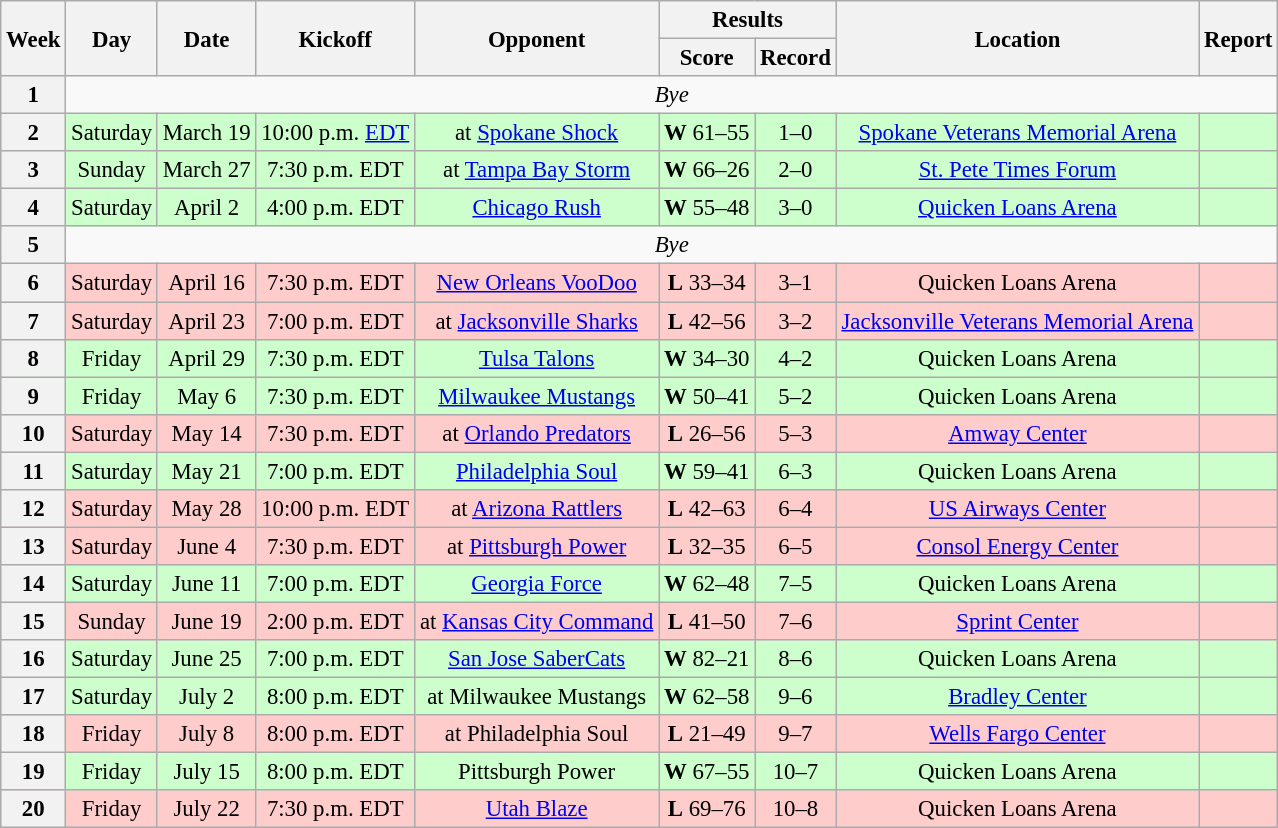<table class="wikitable" style="font-size: 95%;">
<tr>
<th rowspan="2">Week</th>
<th rowspan="2">Day</th>
<th rowspan="2">Date</th>
<th rowspan="2">Kickoff</th>
<th rowspan="2">Opponent</th>
<th colspan="2">Results</th>
<th rowspan="2">Location</th>
<th rowspan="2">Report</th>
</tr>
<tr>
<th>Score</th>
<th>Record</th>
</tr>
<tr style=>
<th align="center">1</th>
<td colspan="9" align="center" valign="middle"><em>Bye</em></td>
</tr>
<tr style= background:#ccffcc;>
<th align="center">2</th>
<td align="center">Saturday</td>
<td align="center">March 19</td>
<td align="center">10:00 p.m. <a href='#'>EDT</a></td>
<td align="center">at <a href='#'>Spokane Shock</a></td>
<td align="center"><strong>W</strong> 61–55</td>
<td align="center">1–0</td>
<td align="center"><a href='#'>Spokane Veterans Memorial Arena</a></td>
<td align="center"></td>
</tr>
<tr style= background:#ccffcc;>
<th align="center">3</th>
<td align="center">Sunday</td>
<td align="center">March 27</td>
<td align="center">7:30 p.m. EDT</td>
<td align="center">at <a href='#'>Tampa Bay Storm</a></td>
<td align="center"><strong>W</strong> 66–26</td>
<td align="center">2–0</td>
<td align="center"><a href='#'>St. Pete Times Forum</a></td>
<td align="center"></td>
</tr>
<tr style= background:#ccffcc;>
<th align="center">4</th>
<td align="center">Saturday</td>
<td align="center">April 2</td>
<td align="center">4:00 p.m. EDT</td>
<td align="center"><a href='#'>Chicago Rush</a></td>
<td align="center"><strong>W</strong> 55–48</td>
<td align="center">3–0</td>
<td align="center"><a href='#'>Quicken Loans Arena</a></td>
<td align="center"></td>
</tr>
<tr style=>
<th align="center">5</th>
<td colspan="9" align="center" valign="middle"><em>Bye</em></td>
</tr>
<tr style= background:#ffcccc;>
<th align="center">6</th>
<td align="center">Saturday</td>
<td align="center">April 16</td>
<td align="center">7:30 p.m. EDT</td>
<td align="center"><a href='#'>New Orleans VooDoo</a></td>
<td align="center"><strong>L</strong> 33–34</td>
<td align="center">3–1</td>
<td align="center">Quicken Loans Arena</td>
<td align="center"></td>
</tr>
<tr style= background:#ffcccc;>
<th align="center">7</th>
<td align="center">Saturday</td>
<td align="center">April 23</td>
<td align="center">7:00 p.m. EDT</td>
<td align="center">at <a href='#'>Jacksonville Sharks</a></td>
<td align="center"><strong>L</strong> 42–56</td>
<td align="center">3–2</td>
<td align="center"><a href='#'>Jacksonville Veterans Memorial Arena</a></td>
<td align="center"></td>
</tr>
<tr style= background:#ccffcc;>
<th align="center">8</th>
<td align="center">Friday</td>
<td align="center">April 29</td>
<td align="center">7:30 p.m. EDT</td>
<td align="center"><a href='#'>Tulsa Talons</a></td>
<td align="center"><strong>W</strong> 34–30</td>
<td align="center">4–2</td>
<td align="center">Quicken Loans Arena</td>
<td align="center"></td>
</tr>
<tr style= background:#ccffcc;>
<th align="center">9</th>
<td align="center">Friday</td>
<td align="center">May 6</td>
<td align="center">7:30 p.m. EDT</td>
<td align="center"><a href='#'>Milwaukee Mustangs</a></td>
<td align="center"><strong>W</strong> 50–41</td>
<td align="center">5–2</td>
<td align="center">Quicken Loans Arena</td>
<td align="center"></td>
</tr>
<tr style= background:#ffcccc;>
<th align="center">10</th>
<td align="center">Saturday</td>
<td align="center">May 14</td>
<td align="center">7:30 p.m. EDT</td>
<td align="center">at <a href='#'>Orlando Predators</a></td>
<td align="center"><strong>L</strong> 26–56</td>
<td align="center">5–3</td>
<td align="center"><a href='#'>Amway Center</a></td>
<td align="center"></td>
</tr>
<tr style= background:#ccffcc;>
<th align="center">11</th>
<td align="center">Saturday</td>
<td align="center">May 21</td>
<td align="center">7:00 p.m. EDT</td>
<td align="center"><a href='#'>Philadelphia Soul</a></td>
<td align="center"><strong>W</strong> 59–41</td>
<td align="center">6–3</td>
<td align="center">Quicken Loans Arena</td>
<td align="center"></td>
</tr>
<tr style= background:#ffcccc;>
<th align="center">12</th>
<td align="center">Saturday</td>
<td align="center">May 28</td>
<td align="center">10:00 p.m. EDT</td>
<td align="center">at <a href='#'>Arizona Rattlers</a></td>
<td align="center"><strong>L</strong> 42–63</td>
<td align="center">6–4</td>
<td align="center"><a href='#'>US Airways Center</a></td>
<td align="center"></td>
</tr>
<tr style= background:#ffcccc;>
<th align="center">13</th>
<td align="center">Saturday</td>
<td align="center">June 4</td>
<td align="center">7:30 p.m. EDT</td>
<td align="center">at <a href='#'>Pittsburgh Power</a></td>
<td align="center"><strong>L</strong> 32–35</td>
<td align="center">6–5</td>
<td align="center"><a href='#'>Consol Energy Center</a></td>
<td align="center"></td>
</tr>
<tr style= background:#ccffcc;>
<th align="center">14</th>
<td align="center">Saturday</td>
<td align="center">June 11</td>
<td align="center">7:00 p.m. EDT</td>
<td align="center"><a href='#'>Georgia Force</a></td>
<td align="center"><strong>W</strong> 62–48</td>
<td align="center">7–5</td>
<td align="center">Quicken Loans Arena</td>
<td align="center"></td>
</tr>
<tr style= background:#ffcccc;>
<th align="center">15</th>
<td align="center">Sunday</td>
<td align="center">June 19</td>
<td align="center">2:00 p.m. EDT</td>
<td align="center">at <a href='#'>Kansas City Command</a></td>
<td align="center"><strong>L</strong> 41–50</td>
<td align="center">7–6</td>
<td align="center"><a href='#'>Sprint Center</a></td>
<td align="center"></td>
</tr>
<tr style= background:#ccffcc;>
<th align="center">16</th>
<td align="center">Saturday</td>
<td align="center">June 25</td>
<td align="center">7:00 p.m. EDT</td>
<td align="center"><a href='#'>San Jose SaberCats</a></td>
<td align="center"><strong>W</strong> 82–21</td>
<td align="center">8–6</td>
<td align="center">Quicken Loans Arena</td>
<td align="center"></td>
</tr>
<tr style= background:#ccffcc;>
<th align="center">17</th>
<td align="center">Saturday</td>
<td align="center">July 2</td>
<td align="center">8:00 p.m. EDT</td>
<td align="center">at Milwaukee Mustangs</td>
<td align="center"><strong>W</strong> 62–58</td>
<td align="center">9–6</td>
<td align="center"><a href='#'>Bradley Center</a></td>
<td align="center"></td>
</tr>
<tr style= background:#ffcccc;>
<th align="center">18</th>
<td align="center">Friday</td>
<td align="center">July 8</td>
<td align="center">8:00 p.m. EDT</td>
<td align="center">at Philadelphia Soul</td>
<td align="center"><strong>L</strong> 21–49</td>
<td align="center">9–7</td>
<td align="center"><a href='#'>Wells Fargo Center</a></td>
<td align="center"></td>
</tr>
<tr style= background:#ccffcc;>
<th align="center">19</th>
<td align="center">Friday</td>
<td align="center">July 15</td>
<td align="center">8:00 p.m. EDT</td>
<td align="center">Pittsburgh Power</td>
<td align="center"><strong>W</strong> 67–55</td>
<td align="center">10–7</td>
<td align="center">Quicken Loans Arena</td>
<td align="center"></td>
</tr>
<tr style= background:#ffcccc;>
<th align="center">20</th>
<td align="center">Friday</td>
<td align="center">July 22</td>
<td align="center">7:30 p.m. EDT</td>
<td align="center"><a href='#'>Utah Blaze</a></td>
<td align="center"><strong>L</strong> 69–76</td>
<td align="center">10–8</td>
<td align="center">Quicken Loans Arena</td>
<td align="center"></td>
</tr>
</table>
